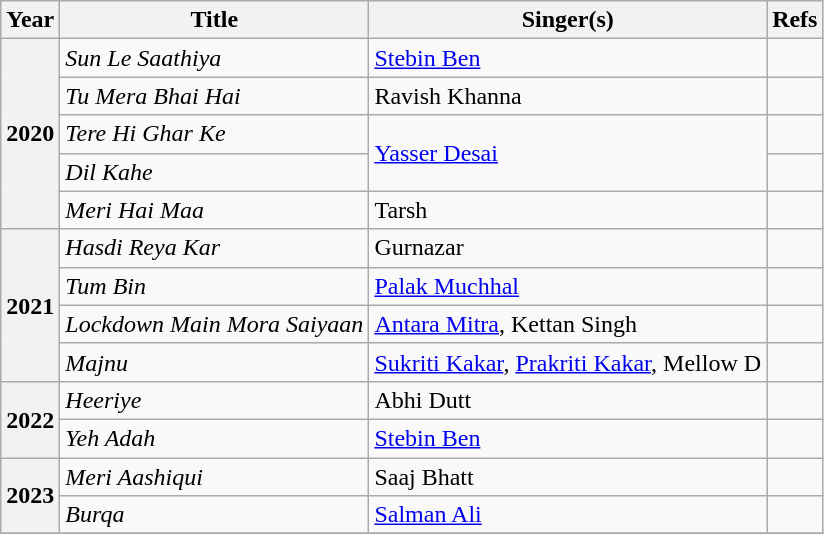<table class="wikitable plainrowheaders sortable">
<tr>
<th scope="col">Year</th>
<th scope="col">Title</th>
<th scope="col">Singer(s)</th>
<th scope="col" class="unsortable">Refs</th>
</tr>
<tr>
<th scope="row" rowspan="5">2020</th>
<td><em>Sun Le Saathiya</em></td>
<td><a href='#'>Stebin Ben</a></td>
<td></td>
</tr>
<tr>
<td><em>Tu Mera Bhai Hai</em></td>
<td>Ravish Khanna</td>
<td></td>
</tr>
<tr>
<td><em>Tere Hi Ghar Ke</em></td>
<td rowspan="2"><a href='#'>Yasser Desai</a></td>
<td></td>
</tr>
<tr>
<td><em>Dil Kahe</em></td>
<td></td>
</tr>
<tr>
<td><em>Meri Hai Maa</em></td>
<td>Tarsh</td>
<td></td>
</tr>
<tr>
<th scope="row" rowspan="4">2021</th>
<td><em>Hasdi Reya Kar</em></td>
<td>Gurnazar</td>
<td></td>
</tr>
<tr>
<td><em>Tum Bin</em></td>
<td><a href='#'>Palak Muchhal</a></td>
<td></td>
</tr>
<tr>
<td><em>Lockdown Main Mora Saiyaan</em></td>
<td><a href='#'>Antara Mitra</a>, Kettan Singh</td>
<td></td>
</tr>
<tr>
<td><em>Majnu</em></td>
<td><a href='#'>Sukriti Kakar</a>, <a href='#'>Prakriti Kakar</a>, Mellow D</td>
<td></td>
</tr>
<tr>
<th scope="row" rowspan="2">2022</th>
<td><em>Heeriye</em></td>
<td>Abhi Dutt</td>
<td></td>
</tr>
<tr>
<td><em>Yeh Adah</em></td>
<td><a href='#'>Stebin Ben</a></td>
<td></td>
</tr>
<tr>
<th scope="row" rowspan="2">2023</th>
<td><em>Meri Aashiqui</em></td>
<td>Saaj Bhatt</td>
<td></td>
</tr>
<tr>
<td><em>Burqa</em></td>
<td><a href='#'>Salman Ali</a></td>
<td></td>
</tr>
<tr>
</tr>
</table>
